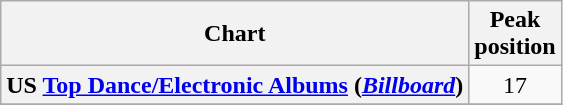<table class="wikitable plainrowheaders sortable" style="text-align:center;" border="1">
<tr>
<th scope="col">Chart</th>
<th scope="col">Peak<br>position</th>
</tr>
<tr>
<th scope="row">US <a href='#'>Top Dance/Electronic Albums</a> (<em><a href='#'>Billboard</a></em>)</th>
<td>17</td>
</tr>
<tr>
</tr>
</table>
